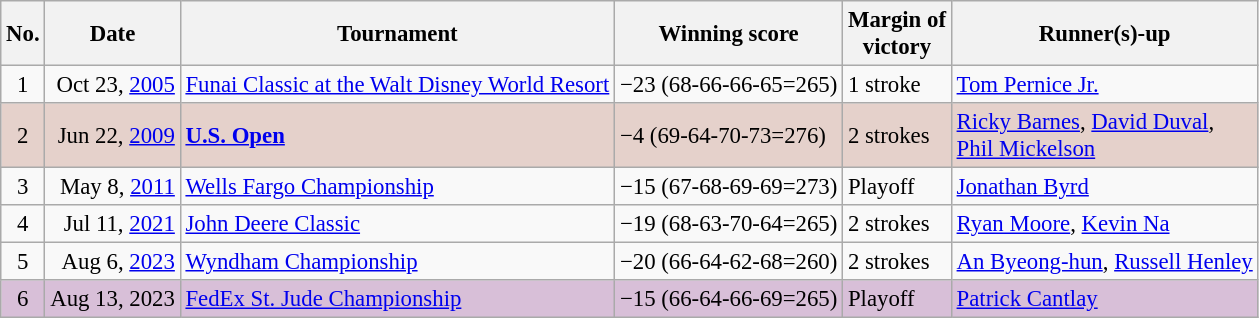<table class="wikitable" style="font-size:95%;">
<tr>
<th>No.</th>
<th>Date</th>
<th>Tournament</th>
<th>Winning score</th>
<th>Margin of<br>victory</th>
<th>Runner(s)-up</th>
</tr>
<tr>
<td align=center>1</td>
<td align=right>Oct 23, <a href='#'>2005</a></td>
<td><a href='#'>Funai Classic at the Walt Disney World Resort</a></td>
<td>−23 (68-66-66-65=265)</td>
<td>1 stroke</td>
<td> <a href='#'>Tom Pernice Jr.</a></td>
</tr>
<tr style="background:#e5d1cb;">
<td align=center>2</td>
<td align=right>Jun 22, <a href='#'>2009</a></td>
<td><strong><a href='#'>U.S. Open</a></strong></td>
<td>−4 (69-64-70-73=276)</td>
<td>2 strokes</td>
<td> <a href='#'>Ricky Barnes</a>,  <a href='#'>David Duval</a>,<br> <a href='#'>Phil Mickelson</a></td>
</tr>
<tr>
<td align=center>3</td>
<td align=right>May 8, <a href='#'>2011</a></td>
<td><a href='#'>Wells Fargo Championship</a></td>
<td>−15 (67-68-69-69=273)</td>
<td>Playoff</td>
<td> <a href='#'>Jonathan Byrd</a></td>
</tr>
<tr>
<td align=center>4</td>
<td align=right>Jul 11, <a href='#'>2021</a></td>
<td><a href='#'>John Deere Classic</a></td>
<td>−19 (68-63-70-64=265)</td>
<td>2 strokes</td>
<td> <a href='#'>Ryan Moore</a>,  <a href='#'>Kevin Na</a></td>
</tr>
<tr>
<td align=center>5</td>
<td align=right>Aug 6, <a href='#'>2023</a></td>
<td><a href='#'>Wyndham Championship</a></td>
<td>−20 (66-64-62-68=260)</td>
<td>2 strokes</td>
<td> <a href='#'>An Byeong-hun</a>,  <a href='#'>Russell Henley</a></td>
</tr>
<tr style="background:thistle;">
<td align=center>6</td>
<td align=right>Aug 13, 2023</td>
<td><a href='#'>FedEx St. Jude Championship</a></td>
<td>−15 (66-64-66-69=265)</td>
<td>Playoff</td>
<td> <a href='#'>Patrick Cantlay</a></td>
</tr>
</table>
